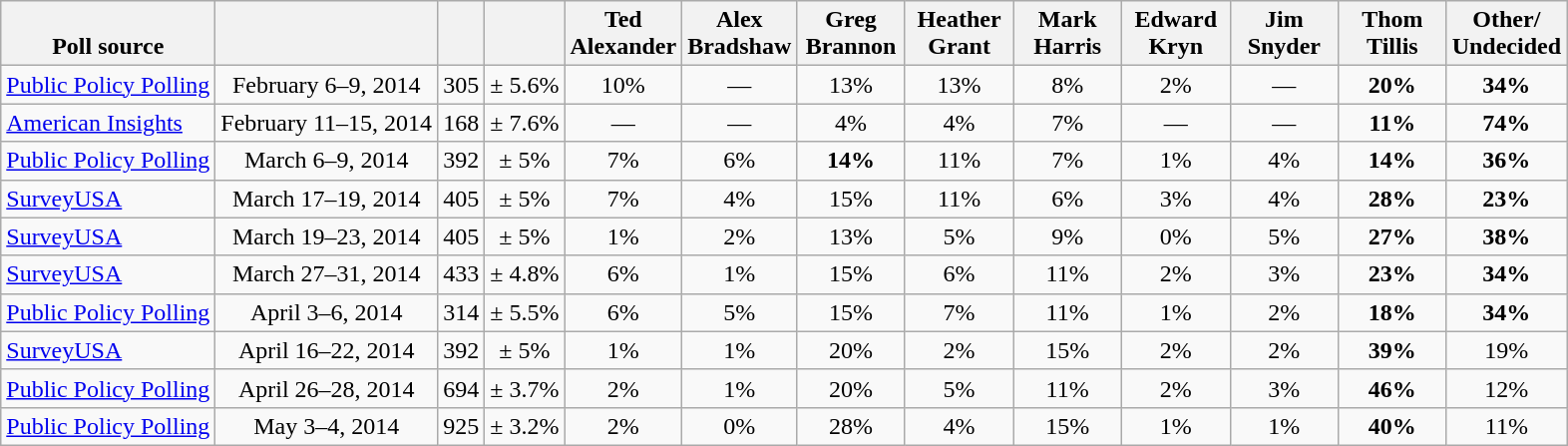<table class="wikitable" style="text-align:center">
<tr valign= bottom>
<th>Poll source</th>
<th></th>
<th></th>
<th></th>
<th style="width:65px;">Ted<br>Alexander</th>
<th style="width:65px;">Alex<br>Bradshaw</th>
<th style="width:65px;">Greg<br>Brannon</th>
<th style="width:65px;">Heather<br>Grant</th>
<th style="width:65px;">Mark<br>Harris</th>
<th style="width:65px;">Edward<br>Kryn</th>
<th style="width:65px;">Jim<br>Snyder</th>
<th style="width:65px;">Thom<br>Tillis</th>
<th>Other/<br>Undecided</th>
</tr>
<tr>
<td align=left><a href='#'>Public Policy Polling</a></td>
<td>February 6–9, 2014</td>
<td>305</td>
<td>± 5.6%</td>
<td>10%</td>
<td>—</td>
<td>13%</td>
<td>13%</td>
<td>8%</td>
<td>2%</td>
<td>—</td>
<td><strong>20%</strong></td>
<td><strong>34%</strong></td>
</tr>
<tr>
<td align=left><a href='#'>American Insights</a></td>
<td>February 11–15, 2014</td>
<td>168</td>
<td>± 7.6%</td>
<td>—</td>
<td>—</td>
<td>4%</td>
<td>4%</td>
<td>7%</td>
<td>—</td>
<td>—</td>
<td><strong>11%</strong></td>
<td><strong>74%</strong></td>
</tr>
<tr>
<td align=left><a href='#'>Public Policy Polling</a></td>
<td>March 6–9, 2014</td>
<td>392</td>
<td>± 5%</td>
<td>7%</td>
<td>6%</td>
<td><strong>14%</strong></td>
<td>11%</td>
<td>7%</td>
<td>1%</td>
<td>4%</td>
<td><strong>14%</strong></td>
<td><strong>36%</strong></td>
</tr>
<tr>
<td align=left><a href='#'>SurveyUSA</a></td>
<td>March 17–19, 2014</td>
<td>405</td>
<td>± 5%</td>
<td>7%</td>
<td>4%</td>
<td>15%</td>
<td>11%</td>
<td>6%</td>
<td>3%</td>
<td>4%</td>
<td><strong>28%</strong></td>
<td><strong>23%</strong></td>
</tr>
<tr>
<td align=left><a href='#'>SurveyUSA</a></td>
<td>March 19–23, 2014</td>
<td>405</td>
<td>± 5%</td>
<td>1%</td>
<td>2%</td>
<td>13%</td>
<td>5%</td>
<td>9%</td>
<td>0%</td>
<td>5%</td>
<td><strong>27%</strong></td>
<td><strong>38%</strong></td>
</tr>
<tr>
<td align=left><a href='#'>SurveyUSA</a></td>
<td>March 27–31, 2014</td>
<td>433</td>
<td>± 4.8%</td>
<td>6%</td>
<td>1%</td>
<td>15%</td>
<td>6%</td>
<td>11%</td>
<td>2%</td>
<td>3%</td>
<td><strong>23%</strong></td>
<td><strong>34%</strong></td>
</tr>
<tr>
<td align=left><a href='#'>Public Policy Polling</a></td>
<td>April 3–6, 2014</td>
<td>314</td>
<td>± 5.5%</td>
<td>6%</td>
<td>5%</td>
<td>15%</td>
<td>7%</td>
<td>11%</td>
<td>1%</td>
<td>2%</td>
<td><strong>18%</strong></td>
<td><strong>34%</strong></td>
</tr>
<tr>
<td align=left><a href='#'>SurveyUSA</a></td>
<td>April 16–22, 2014</td>
<td>392</td>
<td>± 5%</td>
<td>1%</td>
<td>1%</td>
<td>20%</td>
<td>2%</td>
<td>15%</td>
<td>2%</td>
<td>2%</td>
<td><strong>39%</strong></td>
<td>19%</td>
</tr>
<tr>
<td align=left><a href='#'>Public Policy Polling</a></td>
<td>April 26–28, 2014</td>
<td>694</td>
<td>± 3.7%</td>
<td>2%</td>
<td>1%</td>
<td>20%</td>
<td>5%</td>
<td>11%</td>
<td>2%</td>
<td>3%</td>
<td><strong>46%</strong></td>
<td>12%</td>
</tr>
<tr>
<td align=left><a href='#'>Public Policy Polling</a></td>
<td>May 3–4, 2014</td>
<td>925</td>
<td>± 3.2%</td>
<td>2%</td>
<td>0%</td>
<td>28%</td>
<td>4%</td>
<td>15%</td>
<td>1%</td>
<td>1%</td>
<td><strong>40%</strong></td>
<td>11%</td>
</tr>
</table>
